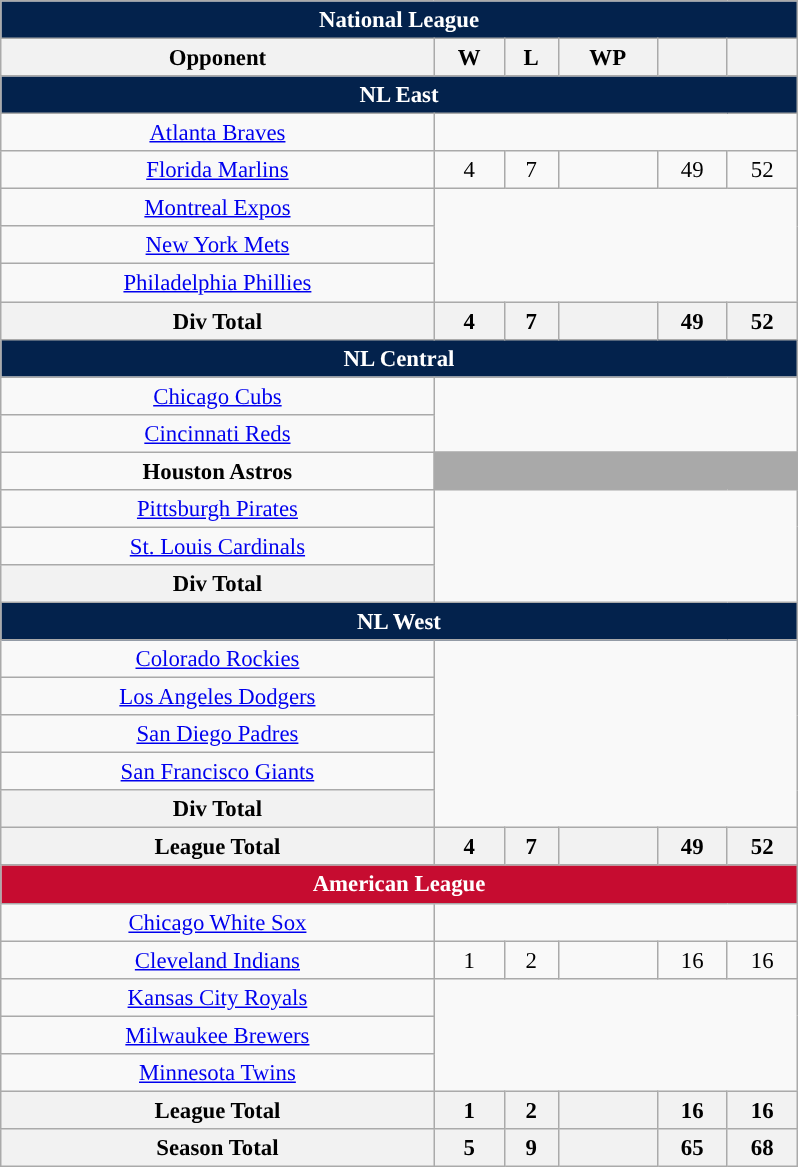<table class="wikitable" style="margin:1em auto; font-size:95%; text-align:center; width:35em;">
<tr>
<th colspan="7" style="background:#03224c; color:#ffffff;">National League</th>
</tr>
<tr>
<th>Opponent</th>
<th>W</th>
<th>L</th>
<th>WP</th>
<th></th>
<th></th>
</tr>
<tr>
<th colspan="7" style="background:#03224c; color:#ffffff;">NL East</th>
</tr>
<tr>
<td><a href='#'>Atlanta Braves</a></td>
</tr>
<tr>
<td><a href='#'><span>Florida Marlins</span></a></td>
<td>4</td>
<td>7</td>
<td></td>
<td>49</td>
<td>52</td>
</tr>
<tr>
<td><a href='#'>Montreal Expos</a></td>
</tr>
<tr>
<td><a href='#'>New York Mets</a></td>
</tr>
<tr>
<td><a href='#'>Philadelphia Phillies</a></td>
</tr>
<tr>
<th>Div Total</th>
<th>4</th>
<th>7</th>
<th></th>
<th>49</th>
<th>52</th>
</tr>
<tr>
<th colspan="7" style="background:#03224c; color:#ffffff;">NL Central</th>
</tr>
<tr>
<td><a href='#'>Chicago Cubs</a></td>
</tr>
<tr>
<td><a href='#'>Cincinnati Reds</a></td>
</tr>
<tr>
<td><span><strong>Houston Astros</strong></span></td>
<td colspan=5 style="background:darkgray;"></td>
</tr>
<tr>
<td><a href='#'><span>Pittsburgh Pirates</span></a></td>
</tr>
<tr>
<td><a href='#'>St. Louis Cardinals</a></td>
</tr>
<tr>
<th>Div Total</th>
</tr>
<tr>
<th colspan="7" style="background:#03224c; color:#ffffff;">NL West</th>
</tr>
<tr>
<td><a href='#'>Colorado Rockies</a></td>
</tr>
<tr>
<td><a href='#'>Los Angeles Dodgers</a></td>
</tr>
<tr>
<td><a href='#'>San Diego Padres</a></td>
</tr>
<tr>
<td><a href='#'>San Francisco Giants</a></td>
</tr>
<tr>
<th>Div Total</th>
</tr>
<tr>
<th>League Total</th>
<th>4</th>
<th>7</th>
<th></th>
<th>49</th>
<th>52</th>
</tr>
<tr>
<th colspan="7" style="background:#c60c30; color:#ffffff;">American League</th>
</tr>
<tr>
<td><a href='#'>Chicago White Sox</a></td>
</tr>
<tr>
<td><a href='#'><span>Cleveland Indians</span></a></td>
<td>1</td>
<td>2</td>
<td></td>
<td>16</td>
<td>16</td>
</tr>
<tr>
<td><a href='#'>Kansas City Royals</a></td>
</tr>
<tr>
<td><a href='#'>Milwaukee Brewers</a></td>
</tr>
<tr>
<td><a href='#'>Minnesota Twins</a></td>
</tr>
<tr>
<th>League Total</th>
<th>1</th>
<th>2</th>
<th></th>
<th>16</th>
<th>16</th>
</tr>
<tr>
<th>Season Total</th>
<th>5</th>
<th>9</th>
<th></th>
<th>65</th>
<th>68</th>
</tr>
</table>
